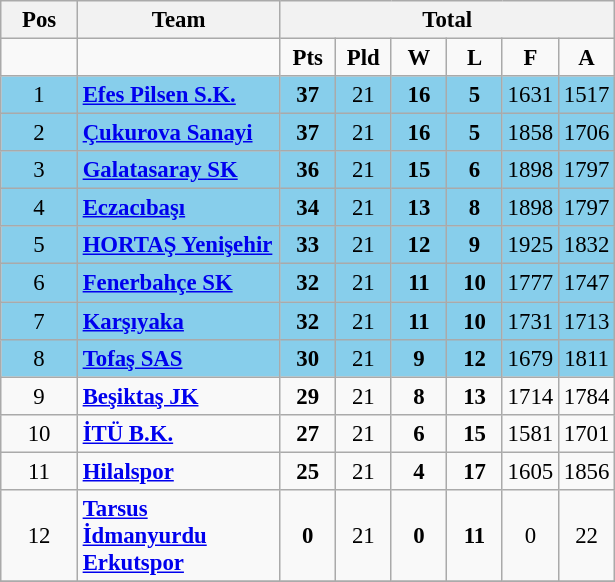<table class="wikitable" style="text-align: center; font-size:95%">
<tr>
<th width="44">Pos</th>
<th width="128">Team</th>
<th colspan=7>Total</th>
</tr>
<tr>
<td></td>
<td></td>
<td width="30"><strong>Pts</strong></td>
<td width="30"><strong>Pld</strong></td>
<td width="30"><strong>W</strong></td>
<td width="30"><strong>L</strong></td>
<td width="30"><strong>F</strong></td>
<td width="30"><strong>A</strong></td>
</tr>
<tr bgcolor="87ceeb">
<td>1</td>
<td align="left"><strong><a href='#'>Efes Pilsen S.K.</a></strong></td>
<td><strong>37</strong></td>
<td>21</td>
<td><strong>16</strong></td>
<td><strong>5</strong></td>
<td>1631</td>
<td>1517</td>
</tr>
<tr bgcolor="87ceeb">
<td>2</td>
<td align="left"><strong><a href='#'>Çukurova Sanayi</a></strong></td>
<td><strong>37</strong></td>
<td>21</td>
<td><strong>16</strong></td>
<td><strong>5</strong></td>
<td>1858</td>
<td>1706</td>
</tr>
<tr bgcolor="87ceeb">
<td>3</td>
<td align="left"><strong><a href='#'>Galatasaray SK</a></strong></td>
<td><strong>36</strong></td>
<td>21</td>
<td><strong>15</strong></td>
<td><strong>6</strong></td>
<td>1898</td>
<td>1797</td>
</tr>
<tr bgcolor="87ceeb">
<td>4</td>
<td align="left"><strong><a href='#'>Eczacıbaşı</a></strong></td>
<td><strong>34</strong></td>
<td>21</td>
<td><strong>13</strong></td>
<td><strong>8</strong></td>
<td>1898</td>
<td>1797</td>
</tr>
<tr bgcolor="87ceeb">
<td>5</td>
<td align="left"><strong><a href='#'>HORTAŞ Yenişehir</a></strong></td>
<td><strong>33</strong></td>
<td>21</td>
<td><strong>12</strong></td>
<td><strong>9</strong></td>
<td>1925</td>
<td>1832</td>
</tr>
<tr bgcolor="87ceeb">
<td>6</td>
<td align="left"><strong><a href='#'>Fenerbahçe SK</a></strong></td>
<td><strong>32</strong></td>
<td>21</td>
<td><strong>11</strong></td>
<td><strong>10</strong></td>
<td>1777</td>
<td>1747</td>
</tr>
<tr bgcolor="87ceeb">
<td>7</td>
<td align="left"><strong><a href='#'>Karşıyaka</a></strong></td>
<td><strong>32</strong></td>
<td>21</td>
<td><strong>11</strong></td>
<td><strong>10</strong></td>
<td>1731</td>
<td>1713</td>
</tr>
<tr bgcolor="87ceeb">
<td>8</td>
<td align="left"><strong><a href='#'>Tofaş SAS</a></strong></td>
<td><strong>30</strong></td>
<td>21</td>
<td><strong>9</strong></td>
<td><strong>12</strong></td>
<td>1679</td>
<td>1811</td>
</tr>
<tr>
<td>9</td>
<td align="left"><strong><a href='#'>Beşiktaş JK</a></strong></td>
<td><strong>29</strong></td>
<td>21</td>
<td><strong>8</strong></td>
<td><strong>13</strong></td>
<td>1714</td>
<td>1784</td>
</tr>
<tr>
<td>10</td>
<td align="left"><strong><a href='#'>İTÜ B.K.</a></strong></td>
<td><strong>27</strong></td>
<td>21</td>
<td><strong>6</strong></td>
<td><strong>15</strong></td>
<td>1581</td>
<td>1701</td>
</tr>
<tr>
<td>11</td>
<td align="left"><strong><a href='#'>Hilalspor</a></strong></td>
<td><strong>25</strong></td>
<td>21</td>
<td><strong>4</strong></td>
<td><strong>17</strong></td>
<td>1605</td>
<td>1856</td>
</tr>
<tr>
<td>12</td>
<td align="left"><strong><a href='#'>Tarsus İdmanyurdu Erkutspor</a></strong></td>
<td><strong>0</strong></td>
<td>21</td>
<td><strong>0</strong></td>
<td><strong>11</strong></td>
<td>0</td>
<td>22</td>
</tr>
<tr>
</tr>
</table>
